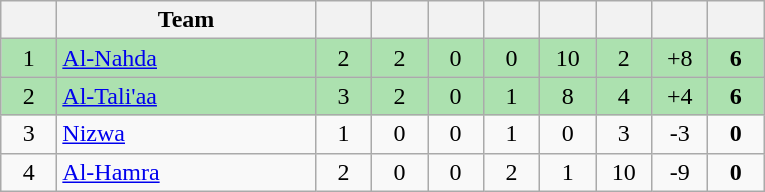<table class="wikitable" style="text-align: center;">
<tr>
<th width=30></th>
<th width=165>Team</th>
<th width=30></th>
<th width=30></th>
<th width=30></th>
<th width=30></th>
<th width=30></th>
<th width=30></th>
<th width=30></th>
<th width=30></th>
</tr>
<tr bgcolor=#ACE1AF>
<td>1</td>
<td align=left><a href='#'>Al-Nahda</a></td>
<td>2</td>
<td>2</td>
<td>0</td>
<td>0</td>
<td>10</td>
<td>2</td>
<td>+8</td>
<td><strong>6</strong></td>
</tr>
<tr bgcolor=#ACE1AF>
<td>2</td>
<td align=left><a href='#'>Al-Tali'aa</a></td>
<td>3</td>
<td>2</td>
<td>0</td>
<td>1</td>
<td>8</td>
<td>4</td>
<td>+4</td>
<td><strong>6</strong></td>
</tr>
<tr>
<td>3</td>
<td align=left><a href='#'>Nizwa</a></td>
<td>1</td>
<td>0</td>
<td>0</td>
<td>1</td>
<td>0</td>
<td>3</td>
<td>-3</td>
<td><strong>0</strong></td>
</tr>
<tr>
<td>4</td>
<td align=left><a href='#'>Al-Hamra</a></td>
<td>2</td>
<td>0</td>
<td>0</td>
<td>2</td>
<td>1</td>
<td>10</td>
<td>-9</td>
<td><strong>0</strong></td>
</tr>
</table>
